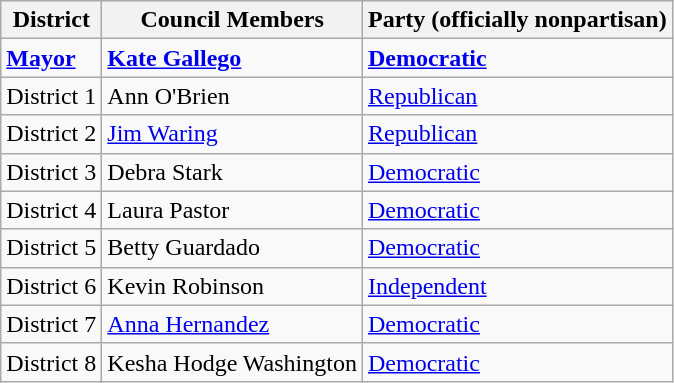<table class="wikitable">
<tr>
<th>District</th>
<th>Council Members</th>
<th>Party (officially nonpartisan)</th>
</tr>
<tr>
<td><strong><a href='#'>Mayor</a></strong></td>
<td><strong><a href='#'>Kate Gallego</a></strong></td>
<td><strong><a href='#'>Democratic</a></strong></td>
</tr>
<tr>
<td>District 1</td>
<td>Ann O'Brien</td>
<td><a href='#'>Republican</a></td>
</tr>
<tr>
<td>District 2</td>
<td><a href='#'>Jim Waring</a></td>
<td><a href='#'>Republican</a></td>
</tr>
<tr>
<td>District 3</td>
<td>Debra Stark</td>
<td><a href='#'>Democratic</a></td>
</tr>
<tr>
<td>District 4</td>
<td>Laura Pastor</td>
<td><a href='#'>Democratic</a></td>
</tr>
<tr>
<td>District 5</td>
<td>Betty Guardado</td>
<td><a href='#'>Democratic</a></td>
</tr>
<tr>
<td>District 6</td>
<td>Kevin Robinson</td>
<td><a href='#'>Independent</a></td>
</tr>
<tr>
<td>District 7</td>
<td><a href='#'>Anna Hernandez</a></td>
<td><a href='#'>Democratic</a></td>
</tr>
<tr>
<td>District 8</td>
<td>Kesha Hodge Washington</td>
<td><a href='#'>Democratic</a></td>
</tr>
</table>
